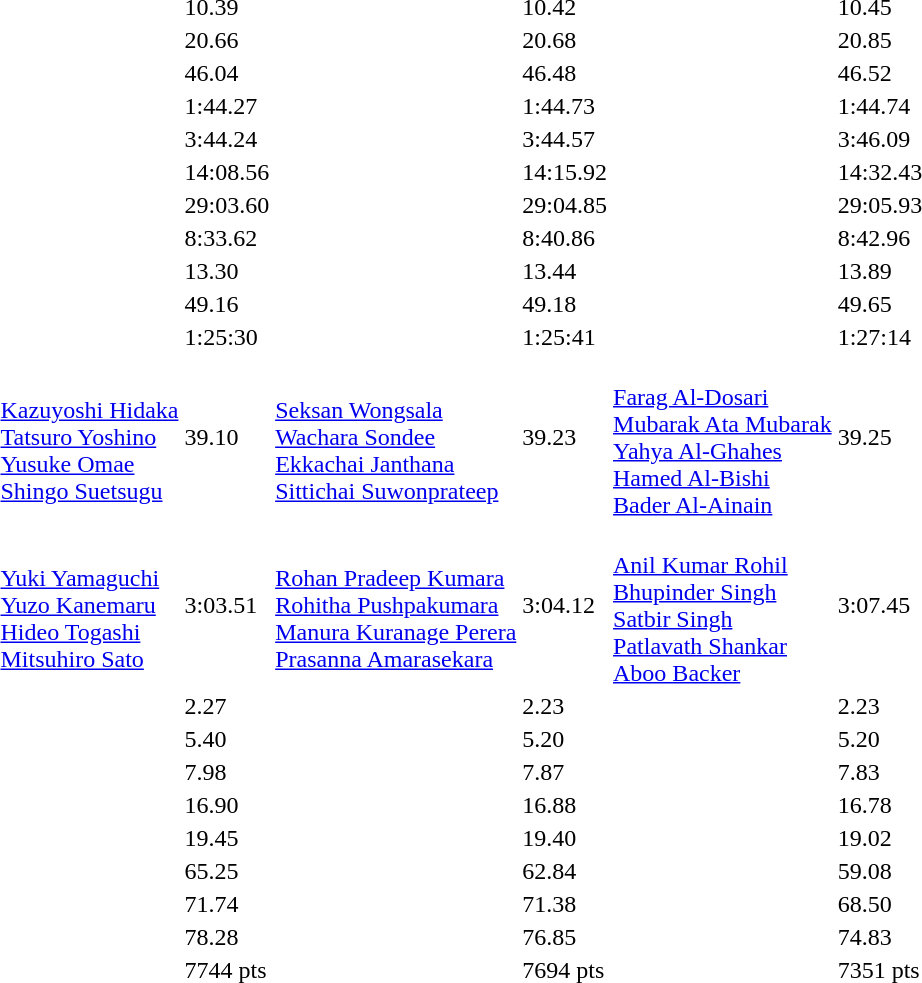<table>
<tr>
<td></td>
<td></td>
<td>10.39</td>
<td></td>
<td>10.42</td>
<td></td>
<td>10.45</td>
</tr>
<tr>
<td></td>
<td></td>
<td>20.66</td>
<td></td>
<td>20.68</td>
<td></td>
<td>20.85</td>
</tr>
<tr>
<td></td>
<td></td>
<td>46.04</td>
<td></td>
<td>46.48</td>
<td></td>
<td>46.52</td>
</tr>
<tr>
<td></td>
<td></td>
<td>1:44.27</td>
<td></td>
<td>1:44.73</td>
<td></td>
<td>1:44.74</td>
</tr>
<tr>
<td></td>
<td></td>
<td>3:44.24</td>
<td></td>
<td>3:44.57</td>
<td></td>
<td>3:46.09</td>
</tr>
<tr>
<td></td>
<td></td>
<td>14:08.56</td>
<td></td>
<td>14:15.92</td>
<td></td>
<td>14:32.43</td>
</tr>
<tr>
<td></td>
<td></td>
<td>29:03.60</td>
<td></td>
<td>29:04.85</td>
<td></td>
<td>29:05.93</td>
</tr>
<tr>
<td></td>
<td></td>
<td>8:33.62</td>
<td></td>
<td>8:40.86</td>
<td></td>
<td>8:42.96</td>
</tr>
<tr>
<td></td>
<td></td>
<td>13.30</td>
<td></td>
<td>13.44</td>
<td></td>
<td>13.89</td>
</tr>
<tr>
<td></td>
<td></td>
<td>49.16</td>
<td></td>
<td>49.18</td>
<td></td>
<td>49.65</td>
</tr>
<tr>
<td></td>
<td></td>
<td>1:25:30</td>
<td></td>
<td>1:25:41</td>
<td></td>
<td>1:27:14</td>
</tr>
<tr>
<td></td>
<td><br><a href='#'>Kazuyoshi Hidaka</a><br><a href='#'>Tatsuro Yoshino</a><br><a href='#'>Yusuke Omae</a><br><a href='#'>Shingo Suetsugu</a></td>
<td>39.10</td>
<td><br><a href='#'>Seksan Wongsala</a><br><a href='#'>Wachara Sondee</a><br><a href='#'>Ekkachai Janthana</a><br><a href='#'>Sittichai Suwonprateep</a></td>
<td>39.23</td>
<td><br><a href='#'>Farag Al-Dosari</a><br><a href='#'>Mubarak Ata Mubarak</a><br><a href='#'>Yahya Al-Ghahes</a><br><a href='#'>Hamed Al-Bishi</a><br><a href='#'>Bader Al-Ainain</a></td>
<td>39.25</td>
</tr>
<tr>
<td></td>
<td><br><a href='#'>Yuki Yamaguchi</a><br><a href='#'>Yuzo Kanemaru</a><br><a href='#'>Hideo Togashi</a><br><a href='#'>Mitsuhiro Sato</a></td>
<td>3:03.51</td>
<td><br><a href='#'>Rohan Pradeep Kumara</a><br><a href='#'>Rohitha Pushpakumara</a><br><a href='#'>Manura Kuranage Perera</a><br><a href='#'>Prasanna Amarasekara</a></td>
<td>3:04.12</td>
<td><br><a href='#'>Anil Kumar Rohil</a><br><a href='#'>Bhupinder Singh</a><br><a href='#'>Satbir Singh</a><br><a href='#'>Patlavath Shankar</a><br><a href='#'>Aboo Backer</a></td>
<td>3:07.45</td>
</tr>
<tr>
<td></td>
<td></td>
<td>2.27 </td>
<td></td>
<td>2.23</td>
<td></td>
<td>2.23</td>
</tr>
<tr>
<td></td>
<td></td>
<td>5.40</td>
<td></td>
<td>5.20</td>
<td></td>
<td>5.20</td>
</tr>
<tr>
<td></td>
<td></td>
<td>7.98</td>
<td></td>
<td>7.87</td>
<td></td>
<td>7.83</td>
</tr>
<tr>
<td></td>
<td></td>
<td>16.90</td>
<td></td>
<td>16.88</td>
<td></td>
<td>16.78</td>
</tr>
<tr>
<td></td>
<td></td>
<td>19.45</td>
<td></td>
<td>19.40</td>
<td></td>
<td>19.02</td>
</tr>
<tr>
<td></td>
<td></td>
<td>65.25 </td>
<td></td>
<td>62.84</td>
<td></td>
<td>59.08</td>
</tr>
<tr>
<td></td>
<td></td>
<td>71.74</td>
<td></td>
<td>71.38</td>
<td></td>
<td>68.50</td>
</tr>
<tr>
<td></td>
<td></td>
<td>78.28</td>
<td></td>
<td>76.85</td>
<td></td>
<td>74.83</td>
</tr>
<tr>
<td></td>
<td></td>
<td>7744 pts</td>
<td></td>
<td>7694 pts</td>
<td></td>
<td>7351 pts</td>
</tr>
</table>
